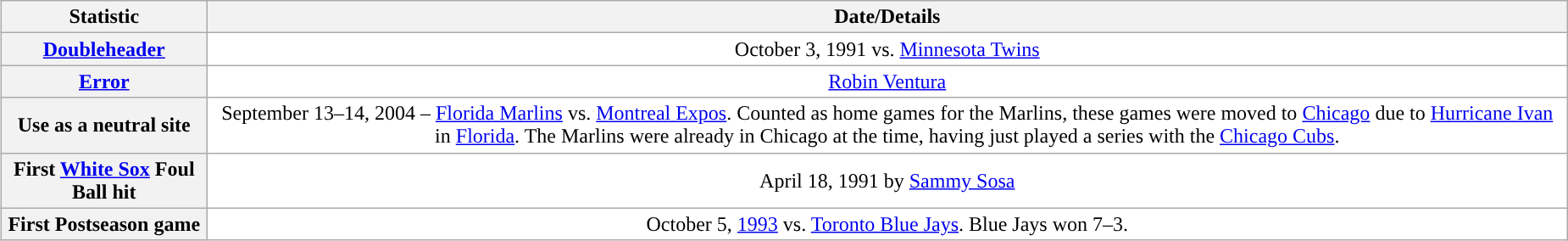<table class="wikitable" align=center style="margin-left:15px; text-align:center; background:#ffffff;">
<tr>
<th>Statistic</th>
<th>Date/Details</th>
</tr>
<tr>
<th><a href='#'>Doubleheader</a></th>
<td>October 3, 1991 vs. <a href='#'>Minnesota Twins</a></td>
</tr>
<tr>
<th><a href='#'>Error</a></th>
<td><a href='#'>Robin Ventura</a></td>
</tr>
<tr>
<th>Use as a neutral site</th>
<td>September 13–14, 2004 – <a href='#'>Florida Marlins</a> vs. <a href='#'>Montreal Expos</a>. Counted as home games for the Marlins, these games were moved to <a href='#'>Chicago</a> due to <a href='#'>Hurricane Ivan</a> in <a href='#'>Florida</a>. The Marlins were already in Chicago at the time, having just played a series with the <a href='#'>Chicago Cubs</a>.</td>
</tr>
<tr>
<th>First <a href='#'>White Sox</a> Foul Ball hit</th>
<td>April 18, 1991 by <a href='#'>Sammy Sosa</a></td>
</tr>
<tr>
<th>First Postseason game</th>
<td>October 5, <a href='#'>1993</a> vs. <a href='#'>Toronto Blue Jays</a>. Blue Jays won 7–3.</td>
</tr>
</table>
